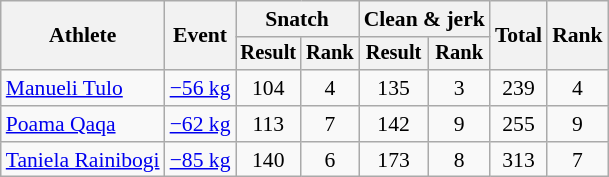<table class="wikitable" style="font-size:90%">
<tr>
<th rowspan=2>Athlete</th>
<th rowspan=2>Event</th>
<th colspan="2">Snatch</th>
<th colspan="2">Clean & jerk</th>
<th rowspan="2">Total</th>
<th rowspan="2">Rank</th>
</tr>
<tr style="font-size:95%">
<th>Result</th>
<th>Rank</th>
<th>Result</th>
<th>Rank</th>
</tr>
<tr align=center>
<td align=left><a href='#'>Manueli Tulo</a></td>
<td align=left><a href='#'>−56 kg</a></td>
<td>104</td>
<td>4</td>
<td>135</td>
<td>3</td>
<td>239</td>
<td>4</td>
</tr>
<tr align=center>
<td align=left><a href='#'>Poama Qaqa</a></td>
<td align=left><a href='#'>−62 kg</a></td>
<td>113</td>
<td>7</td>
<td>142</td>
<td>9</td>
<td>255</td>
<td>9</td>
</tr>
<tr align=center>
<td align=left><a href='#'>Taniela Rainibogi</a></td>
<td align=left><a href='#'>−85 kg</a></td>
<td>140</td>
<td>6</td>
<td>173</td>
<td>8</td>
<td>313</td>
<td>7</td>
</tr>
</table>
